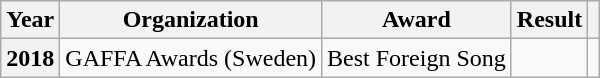<table class="wikitable plainrowheaders">
<tr>
<th>Year</th>
<th>Organization</th>
<th>Award</th>
<th>Result</th>
<th></th>
</tr>
<tr>
<th rowspan="1" scope="row">2018</th>
<td>GAFFA Awards (Sweden)</td>
<td>Best Foreign Song</td>
<td></td>
<td></td>
</tr>
</table>
